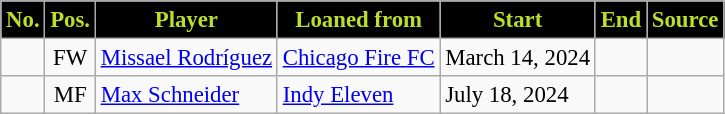<table class="wikitable sortable" style="text-align:center; font-size:95%; text-align:left;">
<tr>
<th style="background:#010101; color:#BDDF28;">No.</th>
<th style="background:#010101; color:#BDDF28;">Pos.</th>
<th style="background:#010101; color:#BDDF28;">Player</th>
<th style="background:#010101; color:#BDDF28;">Loaned from</th>
<th style="background:#010101; color:#BDDF28;">Start</th>
<th style="background:#010101; color:#BDDF28;">End</th>
<th style="background:#010101; color:#BDDF28;">Source</th>
</tr>
<tr>
<td></td>
<td align=center>FW</td>
<td> <a href='#'>Missael Rodríguez</a></td>
<td> <a href='#'>Chicago Fire FC</a></td>
<td>March 14, 2024</td>
<td></td>
<td></td>
</tr>
<tr>
<td></td>
<td align=center>MF</td>
<td> <a href='#'>Max Schneider</a></td>
<td> <a href='#'>Indy Eleven</a></td>
<td>July 18, 2024</td>
<td></td>
<td></td>
</tr>
</table>
